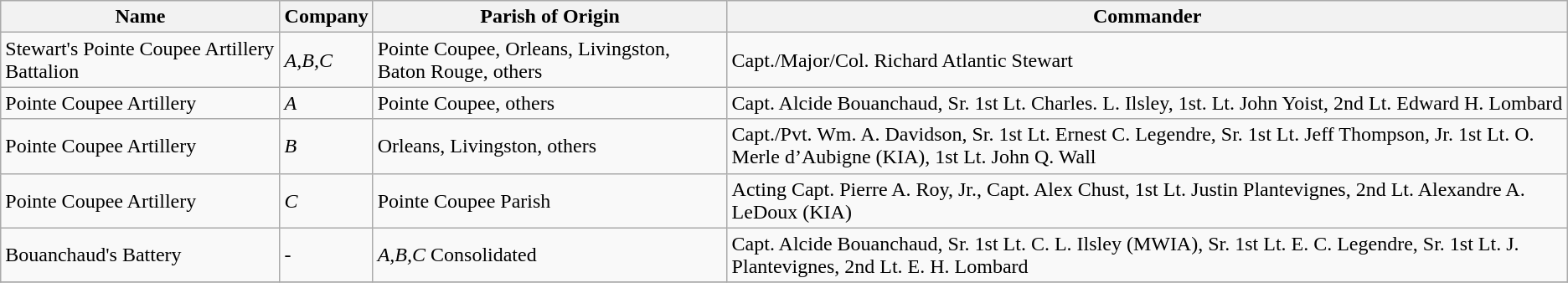<table class="wikitable">
<tr>
<th>Name</th>
<th>Company</th>
<th>Parish of Origin</th>
<th>Commander</th>
</tr>
<tr>
<td>Stewart's Pointe Coupee Artillery Battalion</td>
<td><em>A,B,C</em></td>
<td>Pointe Coupee, Orleans, Livingston, Baton Rouge, others</td>
<td>Capt./Major/Col. Richard Atlantic Stewart</td>
</tr>
<tr>
<td>Pointe Coupee Artillery</td>
<td><em>A</em></td>
<td>Pointe Coupee, others</td>
<td>Capt. Alcide Bouanchaud, Sr. 1st Lt. Charles. L. Ilsley, 1st. Lt. John Yoist, 2nd Lt. Edward H. Lombard</td>
</tr>
<tr>
<td>Pointe Coupee Artillery</td>
<td><em>B</em></td>
<td>Orleans, Livingston, others</td>
<td>Capt./Pvt. Wm. A. Davidson, Sr. 1st Lt. Ernest C. Legendre, Sr. 1st Lt. Jeff Thompson, Jr. 1st Lt. O. Merle d’Aubigne (KIA), 1st Lt. John Q. Wall</td>
</tr>
<tr>
<td>Pointe Coupee Artillery</td>
<td><em>C</em></td>
<td>Pointe Coupee Parish</td>
<td>Acting Capt. Pierre A. Roy, Jr., Capt. Alex Chust, 1st Lt. Justin Plantevignes, 2nd Lt. Alexandre A. LeDoux (KIA)</td>
</tr>
<tr>
<td>Bouanchaud's Battery</td>
<td>-</td>
<td><em>A,B,C</em> Consolidated</td>
<td>Capt. Alcide Bouanchaud, Sr. 1st Lt. C. L. Ilsley (MWIA), Sr. 1st Lt. E. C. Legendre, Sr. 1st Lt. J. Plantevignes, 2nd Lt. E. H. Lombard</td>
</tr>
<tr>
</tr>
</table>
